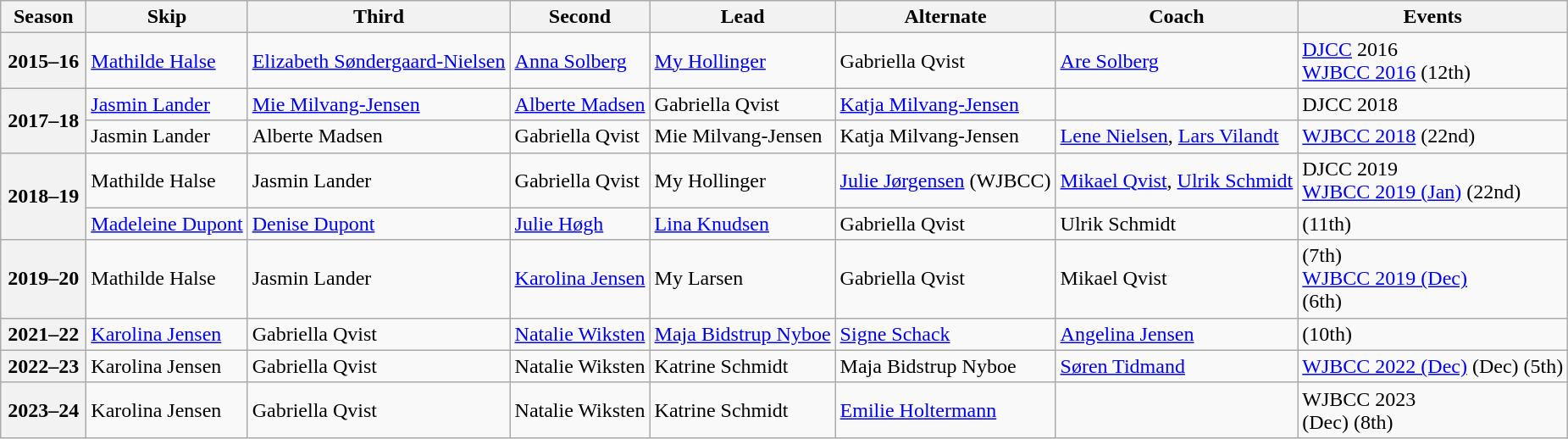<table class="wikitable">
<tr>
<th scope="col" width=60>Season</th>
<th scope="col">Skip</th>
<th scope="col">Third</th>
<th scope="col">Second</th>
<th scope="col">Lead</th>
<th scope="col">Alternate</th>
<th scope="col">Coach</th>
<th scope="col">Events</th>
</tr>
<tr>
<th scope="row">2015–16</th>
<td><a href='#'>Mathilde Halse</a></td>
<td><a href='#'>Elizabeth Søndergaard-Nielsen</a></td>
<td><a href='#'>Anna Solberg</a></td>
<td><a href='#'>My Hollinger</a></td>
<td>Gabriella Qvist</td>
<td><a href='#'>Are Solberg</a></td>
<td><a href='#'>DJCC</a> 2016 <br><a href='#'>WJBCC 2016</a> (12th)</td>
</tr>
<tr>
<th scope="row" rowspan=2>2017–18</th>
<td><a href='#'>Jasmin Lander</a></td>
<td><a href='#'>Mie Milvang-Jensen</a></td>
<td><a href='#'>Alberte Madsen</a></td>
<td>Gabriella Qvist</td>
<td><a href='#'>Katja Milvang-Jensen</a></td>
<td></td>
<td>DJCC 2018 </td>
</tr>
<tr>
<td>Jasmin Lander</td>
<td>Alberte Madsen</td>
<td>Gabriella Qvist</td>
<td>Mie Milvang-Jensen</td>
<td>Katja Milvang-Jensen</td>
<td><a href='#'>Lene Nielsen</a>, <a href='#'>Lars Vilandt</a></td>
<td><a href='#'>WJBCC 2018</a> (22nd)</td>
</tr>
<tr>
<th scope="row" rowspan=2>2018–19</th>
<td>Mathilde Halse</td>
<td>Jasmin Lander</td>
<td>Gabriella Qvist</td>
<td>My Hollinger</td>
<td><a href='#'>Julie Jørgensen</a> (WJBCC)</td>
<td><a href='#'>Mikael Qvist</a>, <a href='#'>Ulrik Schmidt</a></td>
<td>DJCC 2019 <br><a href='#'>WJBCC 2019 (Jan)</a> (22nd)</td>
</tr>
<tr>
<td><a href='#'>Madeleine Dupont</a></td>
<td><a href='#'>Denise Dupont</a></td>
<td><a href='#'>Julie Høgh</a></td>
<td><a href='#'>Lina Knudsen</a></td>
<td>Gabriella Qvist</td>
<td>Ulrik Schmidt</td>
<td> (11th)</td>
</tr>
<tr>
<th scope="row">2019–20</th>
<td>Mathilde Halse</td>
<td>Jasmin Lander</td>
<td><a href='#'>Karolina Jensen</a></td>
<td>My Larsen</td>
<td>Gabriella Qvist</td>
<td>Mikael Qvist</td>
<td> (7th)<br><a href='#'>WJBCC 2019 (Dec)</a> <br> (6th)</td>
</tr>
<tr>
<th scope="row">2021–22</th>
<td><a href='#'>Karolina Jensen</a></td>
<td>Gabriella Qvist</td>
<td><a href='#'>Natalie Wiksten</a></td>
<td><a href='#'>Maja Bidstrup Nyboe</a></td>
<td><a href='#'>Signe Schack</a></td>
<td><a href='#'>Angelina Jensen</a></td>
<td> (10th)</td>
</tr>
<tr>
<th>2022–23</th>
<td>Karolina Jensen</td>
<td>Gabriella Qvist</td>
<td>Natalie Wiksten</td>
<td>Katrine Schmidt</td>
<td>Maja Bidstrup Nyboe</td>
<td><a href='#'>Søren Tidmand</a></td>
<td><a href='#'>WJBCC 2022 (Dec)</a> (Dec) (5th)</td>
</tr>
<tr>
<th>2023–24</th>
<td>Karolina Jensen</td>
<td>Gabriella Qvist</td>
<td>Natalie Wiksten</td>
<td>Katrine Schmidt</td>
<td><a href='#'>Emilie Holtermann</a></td>
<td></td>
<td>WJBCC 2023<br>(Dec)
(8th)</td>
</tr>
</table>
